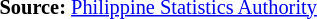<table style="font-size:85%;" '|>
<tr>
<td><br><p>
<strong>Source:</strong> <a href='#'>Philippine Statistics Authority</a>
</p></td>
</tr>
</table>
